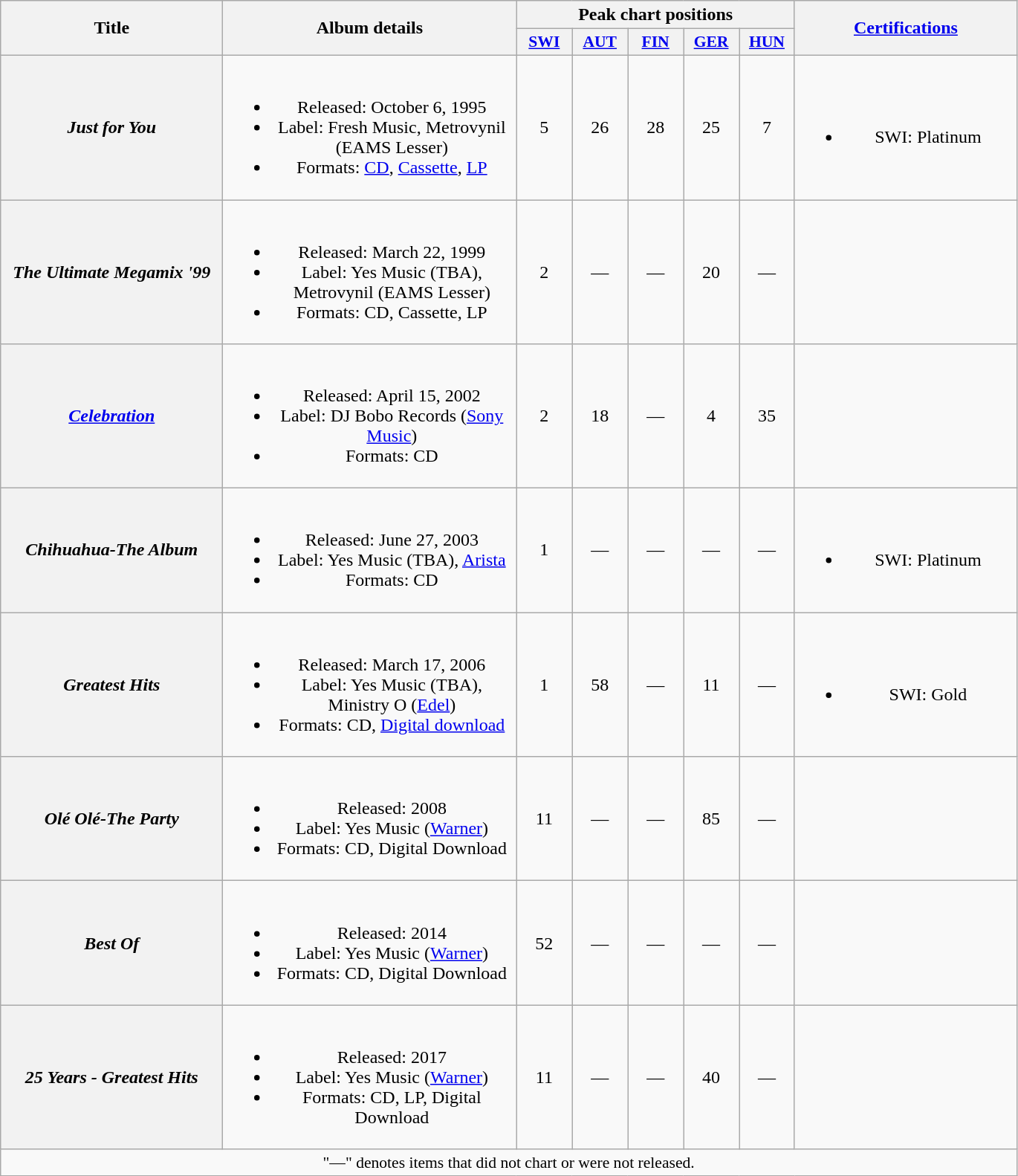<table class="wikitable plainrowheaders" style="text-align:center;">
<tr>
<th scope="col" rowspan="2" style="width:12em;">Title</th>
<th scope="col" rowspan="2" style="width:16em;">Album details</th>
<th scope="col" colspan="5">Peak chart positions</th>
<th scope="col" rowspan="2" style="width:12em;"><a href='#'>Certifications</a></th>
</tr>
<tr>
<th scope="col" style="width:3em;font-size:90%;"><a href='#'>SWI</a><br></th>
<th scope="col" style="width:3em;font-size:90%;"><a href='#'>AUT</a><br></th>
<th scope="col" style="width:3em;font-size:90%;"><a href='#'>FIN</a><br></th>
<th scope="col" style="width:3em;font-size:90%;"><a href='#'>GER</a><br></th>
<th scope="col" style="width:3em;font-size:90%;"><a href='#'>HUN</a><br></th>
</tr>
<tr>
<th scope="row"><em>Just for You</em></th>
<td><br><ul><li>Released: October 6, 1995</li><li>Label: Fresh Music, Metrovynil (EAMS Lesser)</li><li>Formats: <a href='#'>CD</a>, <a href='#'>Cassette</a>, <a href='#'>LP</a></li></ul></td>
<td>5</td>
<td>26</td>
<td>28</td>
<td>25</td>
<td>7</td>
<td><br><ul><li>SWI: Platinum</li></ul></td>
</tr>
<tr>
<th scope="row"><em>The Ultimate Megamix '99</em></th>
<td><br><ul><li>Released: March 22, 1999</li><li>Label: Yes Music (TBA), Metrovynil (EAMS Lesser)</li><li>Formats: CD, Cassette, LP</li></ul></td>
<td>2</td>
<td>—</td>
<td>—</td>
<td>20</td>
<td>—</td>
<td></td>
</tr>
<tr>
<th scope="row"><em><a href='#'>Celebration</a></em></th>
<td><br><ul><li>Released: April 15, 2002</li><li>Label: DJ Bobo Records (<a href='#'>Sony Music</a>)</li><li>Formats: CD</li></ul></td>
<td>2</td>
<td>18</td>
<td>—</td>
<td>4</td>
<td>35</td>
<td></td>
</tr>
<tr>
<th scope="row"><em>Chihuahua-The Album</em></th>
<td><br><ul><li>Released: June 27, 2003</li><li>Label: Yes Music (TBA), <a href='#'>Arista</a></li><li>Formats: CD</li></ul></td>
<td>1</td>
<td>—</td>
<td>—</td>
<td>—</td>
<td>—</td>
<td><br><ul><li>SWI: Platinum</li></ul></td>
</tr>
<tr>
<th scope="row"><em>Greatest Hits </em></th>
<td><br><ul><li>Released: March 17, 2006</li><li>Label: Yes Music (TBA), Ministry O (<a href='#'>Edel</a>)</li><li>Formats: CD, <a href='#'>Digital download</a></li></ul></td>
<td>1</td>
<td>58</td>
<td>—</td>
<td>11</td>
<td>—</td>
<td><br><ul><li>SWI: Gold</li></ul></td>
</tr>
<tr>
<th scope="row"><em>Olé Olé-The Party</em></th>
<td><br><ul><li>Released: 2008</li><li>Label: Yes Music (<a href='#'>Warner</a>)</li><li>Formats: CD, Digital Download</li></ul></td>
<td>11</td>
<td>—</td>
<td>—</td>
<td>85</td>
<td>—</td>
<td></td>
</tr>
<tr>
<th scope="row"><em>Best Of</em></th>
<td><br><ul><li>Released: 2014</li><li>Label: Yes Music (<a href='#'>Warner</a>)</li><li>Formats: CD, Digital Download</li></ul></td>
<td>52</td>
<td>—</td>
<td>—</td>
<td>—</td>
<td>—</td>
<td></td>
</tr>
<tr>
<th scope="row"><em>25 Years - Greatest Hits</em></th>
<td><br><ul><li>Released: 2017</li><li>Label: Yes Music (<a href='#'>Warner</a>)</li><li>Formats: CD, LP, Digital Download</li></ul></td>
<td>11</td>
<td>—</td>
<td>—</td>
<td>40</td>
<td>—</td>
<td></td>
</tr>
<tr>
<td colspan="14" style="text-align:center; font-size:90%;">"—" denotes items that did not chart or were not released.</td>
</tr>
</table>
